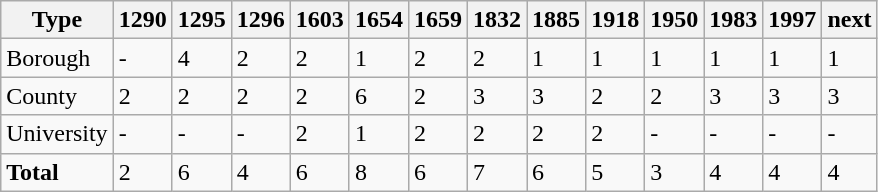<table class="wikitable">
<tr>
<th>Type</th>
<th>1290</th>
<th>1295</th>
<th>1296</th>
<th>1603</th>
<th>1654</th>
<th>1659</th>
<th>1832</th>
<th>1885</th>
<th>1918</th>
<th>1950</th>
<th>1983</th>
<th>1997</th>
<th>next</th>
</tr>
<tr>
<td>Borough</td>
<td>-</td>
<td>4</td>
<td>2</td>
<td>2</td>
<td>1</td>
<td>2</td>
<td>2</td>
<td>1</td>
<td>1</td>
<td>1</td>
<td>1</td>
<td>1</td>
<td>1</td>
</tr>
<tr>
<td>County</td>
<td>2</td>
<td>2</td>
<td>2</td>
<td>2</td>
<td>6</td>
<td>2</td>
<td>3</td>
<td>3</td>
<td>2</td>
<td>2</td>
<td>3</td>
<td>3</td>
<td>3</td>
</tr>
<tr>
<td>University</td>
<td>-</td>
<td>-</td>
<td>-</td>
<td>2</td>
<td>1</td>
<td>2</td>
<td>2</td>
<td>2</td>
<td>2</td>
<td>-</td>
<td>-</td>
<td>-</td>
<td>-</td>
</tr>
<tr>
<td><strong>Total</strong></td>
<td>2</td>
<td>6</td>
<td>4</td>
<td>6</td>
<td>8</td>
<td>6</td>
<td>7</td>
<td>6</td>
<td>5</td>
<td>3</td>
<td>4</td>
<td>4</td>
<td>4</td>
</tr>
</table>
